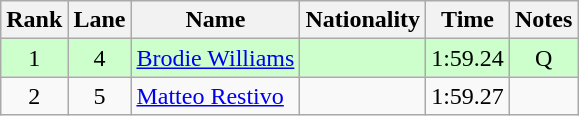<table class="wikitable sortable" style="text-align:center">
<tr>
<th>Rank</th>
<th>Lane</th>
<th>Name</th>
<th>Nationality</th>
<th>Time</th>
<th>Notes</th>
</tr>
<tr bgcolor=ccffcc>
<td>1</td>
<td>4</td>
<td align=left><a href='#'>Brodie Williams</a></td>
<td align=left></td>
<td>1:59.24</td>
<td>Q</td>
</tr>
<tr>
<td>2</td>
<td>5</td>
<td align=left><a href='#'>Matteo Restivo</a></td>
<td align=left></td>
<td>1:59.27</td>
<td></td>
</tr>
</table>
